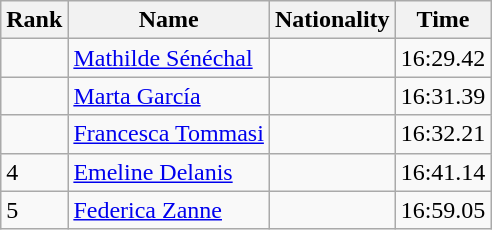<table class="wikitable sortable">
<tr>
<th>Rank</th>
<th>Name</th>
<th>Nationality</th>
<th>Time</th>
</tr>
<tr>
<td></td>
<td align=left><a href='#'>Mathilde Sénéchal</a></td>
<td align=left></td>
<td>16:29.42</td>
</tr>
<tr>
<td></td>
<td align=left><a href='#'>Marta García</a></td>
<td align=left></td>
<td>16:31.39</td>
</tr>
<tr>
<td></td>
<td align=left><a href='#'>Francesca Tommasi</a></td>
<td align=left></td>
<td>16:32.21</td>
</tr>
<tr>
<td>4</td>
<td align=left><a href='#'>Emeline Delanis</a></td>
<td align=left></td>
<td>16:41.14</td>
</tr>
<tr>
<td>5</td>
<td align=left><a href='#'>Federica Zanne</a></td>
<td align=left></td>
<td>16:59.05</td>
</tr>
</table>
